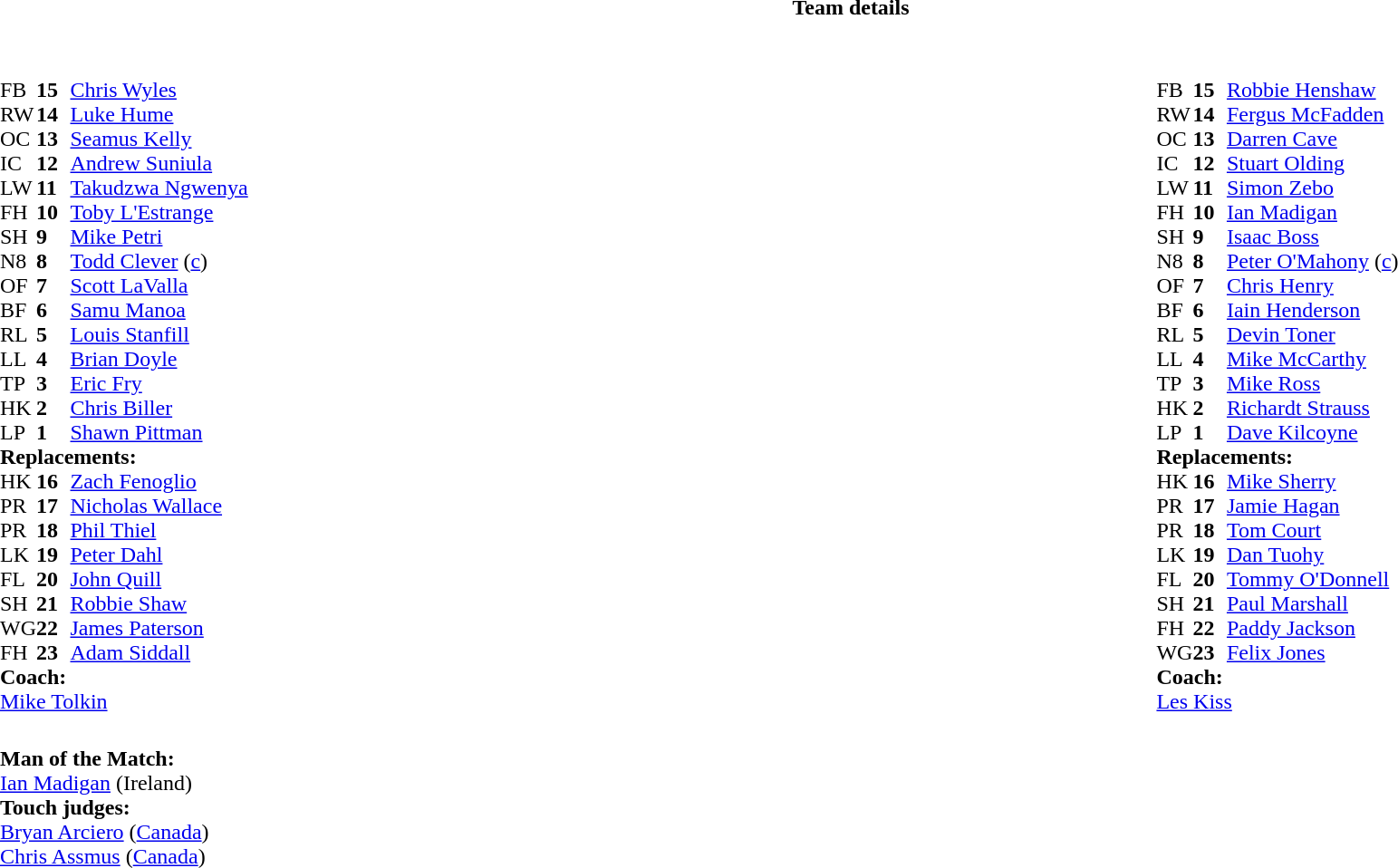<table border="0" width="100%" class="collapsible collapsed">
<tr>
<th>Team details</th>
</tr>
<tr>
<td><br><table style="width:100%;">
<tr>
<td style="vertical-align:top; width:50%"><br><table cellspacing="0" cellpadding="0">
<tr>
<th width="25"></th>
<th width="25"></th>
</tr>
<tr>
<td>FB</td>
<td><strong>15</strong></td>
<td><a href='#'>Chris Wyles</a></td>
</tr>
<tr>
<td>RW</td>
<td><strong>14</strong></td>
<td><a href='#'>Luke Hume</a></td>
<td></td>
<td></td>
</tr>
<tr>
<td>OC</td>
<td><strong>13</strong></td>
<td><a href='#'>Seamus Kelly</a></td>
</tr>
<tr>
<td>IC</td>
<td><strong>12</strong></td>
<td><a href='#'>Andrew Suniula</a></td>
</tr>
<tr>
<td>LW</td>
<td><strong>11</strong></td>
<td><a href='#'>Takudzwa Ngwenya</a></td>
</tr>
<tr>
<td>FH</td>
<td><strong>10</strong></td>
<td><a href='#'>Toby L'Estrange</a></td>
</tr>
<tr>
<td>SH</td>
<td><strong>9</strong></td>
<td><a href='#'>Mike Petri</a></td>
</tr>
<tr>
<td>N8</td>
<td><strong>8</strong></td>
<td><a href='#'>Todd Clever</a> (<a href='#'>c</a>)</td>
<td></td>
</tr>
<tr>
<td>OF</td>
<td><strong>7</strong></td>
<td><a href='#'>Scott LaValla</a></td>
</tr>
<tr>
<td>BF</td>
<td><strong>6</strong></td>
<td><a href='#'>Samu Manoa</a></td>
</tr>
<tr>
<td>RL</td>
<td><strong>5</strong></td>
<td><a href='#'>Louis Stanfill</a></td>
</tr>
<tr>
<td>LL</td>
<td><strong>4</strong></td>
<td><a href='#'>Brian Doyle</a></td>
<td></td>
<td colspan=2></td>
</tr>
<tr>
<td>TP</td>
<td><strong>3</strong></td>
<td><a href='#'>Eric Fry</a></td>
</tr>
<tr>
<td>HK</td>
<td><strong>2</strong></td>
<td><a href='#'>Chris Biller</a></td>
</tr>
<tr>
<td>LP</td>
<td><strong>1</strong></td>
<td><a href='#'>Shawn Pittman</a></td>
</tr>
<tr>
<td colspan=3><strong>Replacements:</strong></td>
</tr>
<tr>
<td>HK</td>
<td><strong>16</strong></td>
<td><a href='#'>Zach Fenoglio</a></td>
</tr>
<tr>
<td>PR</td>
<td><strong>17</strong></td>
<td><a href='#'>Nicholas Wallace</a></td>
</tr>
<tr>
<td>PR</td>
<td><strong>18</strong></td>
<td><a href='#'>Phil Thiel</a></td>
</tr>
<tr>
<td>LK</td>
<td><strong>19</strong></td>
<td><a href='#'>Peter Dahl</a></td>
<td></td>
<td></td>
<td></td>
</tr>
<tr>
<td>FL</td>
<td><strong>20</strong></td>
<td><a href='#'>John Quill</a></td>
</tr>
<tr>
<td>SH</td>
<td><strong>21</strong></td>
<td><a href='#'>Robbie Shaw</a></td>
</tr>
<tr>
<td>WG</td>
<td><strong>22</strong></td>
<td><a href='#'>James Paterson</a></td>
<td></td>
<td></td>
</tr>
<tr>
<td>FH</td>
<td><strong>23</strong></td>
<td><a href='#'>Adam Siddall</a></td>
</tr>
<tr>
<td colspan=3><strong>Coach:</strong></td>
</tr>
<tr>
<td colspan="4"> <a href='#'>Mike Tolkin</a></td>
</tr>
</table>
</td>
<td style="vertical-align:top; width:50%"><br><table cellspacing="0" cellpadding="0" style="margin:auto">
<tr>
<th width="25"></th>
<th width="25"></th>
</tr>
<tr>
<td>FB</td>
<td><strong>15</strong></td>
<td><a href='#'>Robbie Henshaw</a></td>
</tr>
<tr>
<td>RW</td>
<td><strong>14</strong></td>
<td><a href='#'>Fergus McFadden</a></td>
<td></td>
<td colspan=2></td>
</tr>
<tr>
<td>OC</td>
<td><strong>13</strong></td>
<td><a href='#'>Darren Cave</a></td>
</tr>
<tr>
<td>IC</td>
<td><strong>12</strong></td>
<td><a href='#'>Stuart Olding</a></td>
</tr>
<tr>
<td>LW</td>
<td><strong>11</strong></td>
<td><a href='#'>Simon Zebo</a></td>
</tr>
<tr>
<td>FH</td>
<td><strong>10</strong></td>
<td><a href='#'>Ian Madigan</a></td>
</tr>
<tr>
<td>SH</td>
<td><strong>9</strong></td>
<td><a href='#'>Isaac Boss</a></td>
<td></td>
<td></td>
</tr>
<tr>
<td>N8</td>
<td><strong>8</strong></td>
<td><a href='#'>Peter O'Mahony</a> (<a href='#'>c</a>)</td>
</tr>
<tr>
<td>OF</td>
<td><strong>7</strong></td>
<td><a href='#'>Chris Henry</a></td>
<td></td>
<td colspan=2></td>
<td></td>
</tr>
<tr>
<td>BF</td>
<td><strong>6</strong></td>
<td><a href='#'>Iain Henderson</a></td>
</tr>
<tr>
<td>RL</td>
<td><strong>5</strong></td>
<td><a href='#'>Devin Toner</a></td>
</tr>
<tr>
<td>LL</td>
<td><strong>4</strong></td>
<td><a href='#'>Mike McCarthy</a></td>
<td></td>
<td></td>
</tr>
<tr>
<td>TP</td>
<td><strong>3</strong></td>
<td><a href='#'>Mike Ross</a></td>
<td></td>
<td></td>
</tr>
<tr>
<td>HK</td>
<td><strong>2</strong></td>
<td><a href='#'>Richardt Strauss</a></td>
<td></td>
<td></td>
</tr>
<tr>
<td>LP</td>
<td><strong>1</strong></td>
<td><a href='#'>Dave Kilcoyne</a></td>
<td></td>
<td></td>
</tr>
<tr>
<td colspan=3><strong>Replacements:</strong></td>
</tr>
<tr>
<td>HK</td>
<td><strong>16</strong></td>
<td><a href='#'>Mike Sherry</a></td>
<td></td>
<td></td>
</tr>
<tr>
<td>PR</td>
<td><strong>17</strong></td>
<td><a href='#'>Jamie Hagan</a></td>
<td></td>
<td></td>
</tr>
<tr>
<td>PR</td>
<td><strong>18</strong></td>
<td><a href='#'>Tom Court</a></td>
<td></td>
<td></td>
</tr>
<tr>
<td>LK</td>
<td><strong>19</strong></td>
<td><a href='#'>Dan Tuohy</a></td>
<td></td>
<td></td>
</tr>
<tr>
<td>FL</td>
<td><strong>20</strong></td>
<td><a href='#'>Tommy O'Donnell</a></td>
<td></td>
<td></td>
<td></td>
<td></td>
</tr>
<tr>
<td>SH</td>
<td><strong>21</strong></td>
<td><a href='#'>Paul Marshall</a></td>
<td></td>
<td></td>
</tr>
<tr>
<td>FH</td>
<td><strong>22</strong></td>
<td><a href='#'>Paddy Jackson</a></td>
</tr>
<tr>
<td>WG</td>
<td><strong>23</strong></td>
<td><a href='#'>Felix Jones</a></td>
<td></td>
<td></td>
<td></td>
</tr>
<tr>
<td colspan=3><strong>Coach:</strong></td>
</tr>
<tr>
<td colspan="4"> <a href='#'>Les Kiss</a></td>
</tr>
</table>
</td>
</tr>
</table>
<table style="width:100%">
<tr>
<td><br><strong>Man of the Match:</strong>
<br><a href='#'>Ian Madigan</a> (Ireland)<br><strong>Touch judges:</strong>
<br><a href='#'>Bryan Arciero</a> (<a href='#'>Canada</a>)
<br><a href='#'>Chris Assmus</a> (<a href='#'>Canada</a>)</td>
</tr>
</table>
</td>
</tr>
</table>
